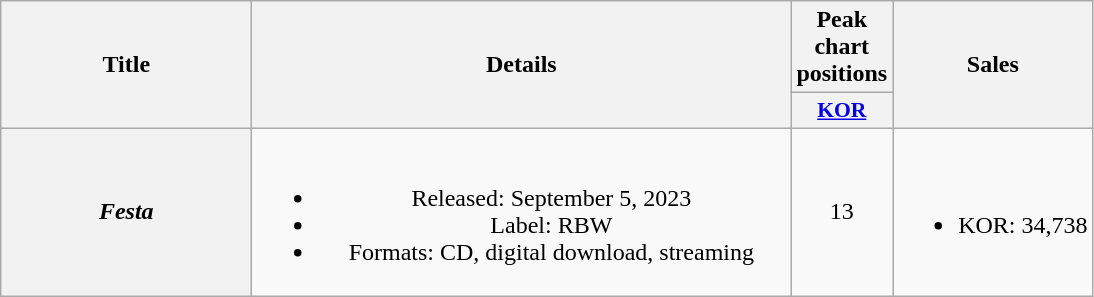<table class="wikitable plainrowheaders" style="text-align:center">
<tr>
<th scope="col" rowspan="2" style="width:10em">Title</th>
<th scope="col" rowspan="2" style="width:22em">Details</th>
<th scope="col" colspan="1">Peak chart positions</th>
<th scope="col" rowspan="2">Sales</th>
</tr>
<tr>
<th scope="col" style="width:3em;font-size:90%"><a href='#'>KOR</a><br></th>
</tr>
<tr>
<th scope="row"><em>Festa</em></th>
<td><br><ul><li>Released: September 5, 2023</li><li>Label: RBW</li><li>Formats: CD, digital download, streaming</li></ul></td>
<td>13</td>
<td><br><ul><li>KOR: 34,738</li></ul></td>
</tr>
</table>
